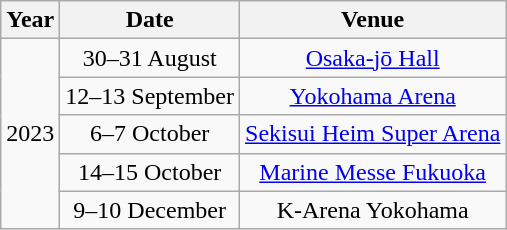<table class="wikitable plainrowheaders" style="text-align:center">
<tr>
<th scope="col">Year</th>
<th scope="col">Date</th>
<th scope="col">Venue</th>
</tr>
<tr>
<td rowspan="5">2023</td>
<td>30–31 August</td>
<td><a href='#'>Osaka-jō Hall</a></td>
</tr>
<tr>
<td>12–13 September</td>
<td><a href='#'>Yokohama Arena</a></td>
</tr>
<tr>
<td>6–7 October</td>
<td><a href='#'>Sekisui Heim Super Arena</a></td>
</tr>
<tr>
<td>14–15 October</td>
<td><a href='#'>Marine Messe Fukuoka</a></td>
</tr>
<tr>
<td>9–10 December</td>
<td>K-Arena Yokohama</td>
</tr>
</table>
